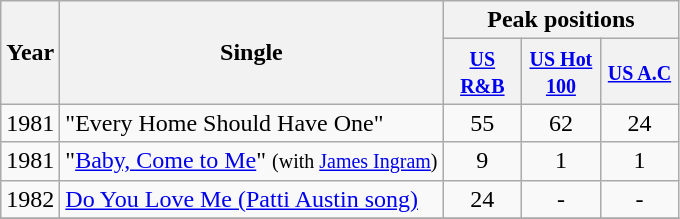<table class="wikitable">
<tr>
<th rowspan="2">Year</th>
<th rowspan="2">Single</th>
<th colspan="4">Peak positions</th>
</tr>
<tr>
<th width="45"><small><a href='#'>US R&B</a></small></th>
<th width="45"><small><a href='#'>US Hot 100</a></small></th>
<th width="45"><small><a href='#'>US A.C</a></small></th>
</tr>
<tr>
<td align="center">1981</td>
<td>"Every Home Should Have One"</td>
<td align="center">55</td>
<td align="center">62</td>
<td align="center">24</td>
</tr>
<tr>
<td align="center">1981</td>
<td>"<a href='#'>Baby, Come to Me</a>" <small> (with <a href='#'>James Ingram</a>) </small></td>
<td align="center">9</td>
<td align="center">1</td>
<td align="center">1</td>
</tr>
<tr>
<td align="center">1982</td>
<td><a href='#'>Do You Love Me (Patti Austin song)</a></td>
<td align="center">24</td>
<td align="center">-</td>
<td align="center">-</td>
</tr>
<tr>
</tr>
</table>
